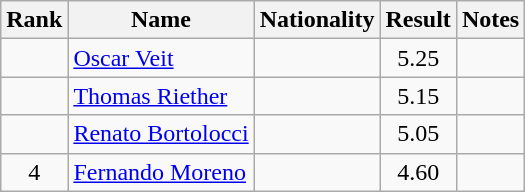<table class="wikitable sortable" style="text-align:center">
<tr>
<th>Rank</th>
<th>Name</th>
<th>Nationality</th>
<th>Result</th>
<th>Notes</th>
</tr>
<tr>
<td></td>
<td align=left><a href='#'>Oscar Veit</a></td>
<td align=left></td>
<td>5.25</td>
<td></td>
</tr>
<tr>
<td></td>
<td align=left><a href='#'>Thomas Riether</a></td>
<td align=left></td>
<td>5.15</td>
<td></td>
</tr>
<tr>
<td></td>
<td align=left><a href='#'>Renato Bortolocci</a></td>
<td align=left></td>
<td>5.05</td>
<td></td>
</tr>
<tr>
<td>4</td>
<td align=left><a href='#'>Fernando Moreno</a></td>
<td align=left></td>
<td>4.60</td>
<td></td>
</tr>
</table>
